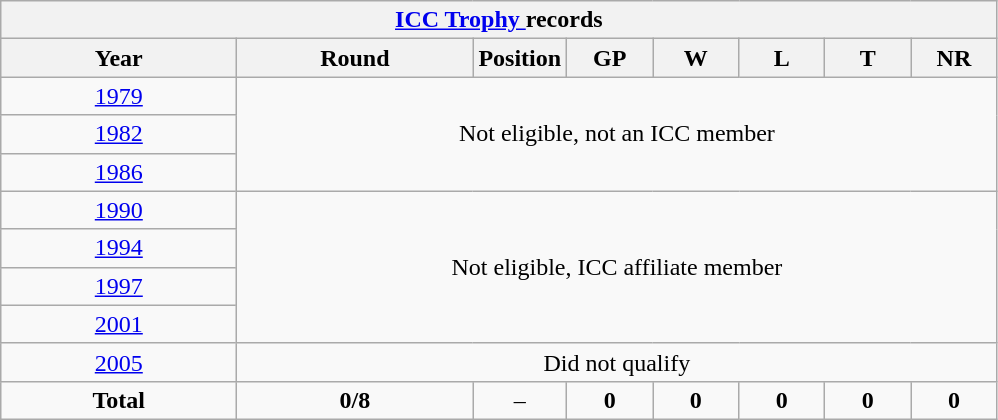<table class="wikitable" style="text-align: center; width=900px;">
<tr>
<th colspan=9><a href='#'>ICC Trophy </a> records</th>
</tr>
<tr>
<th width=150>Year</th>
<th width=150>Round</th>
<th width=50>Position</th>
<th width=50>GP</th>
<th width=50>W</th>
<th width=50>L</th>
<th width=50>T</th>
<th width=50>NR</th>
</tr>
<tr>
<td> <a href='#'>1979</a></td>
<td colspan= 8 rowspan=3>Not eligible, not an ICC member</td>
</tr>
<tr>
<td> <a href='#'>1982</a></td>
</tr>
<tr>
<td> <a href='#'>1986</a></td>
</tr>
<tr>
<td> <a href='#'>1990</a></td>
<td colspan= 8 rowspan=4>Not eligible, ICC affiliate member</td>
</tr>
<tr>
<td> <a href='#'>1994</a></td>
</tr>
<tr>
<td> <a href='#'>1997</a></td>
</tr>
<tr>
<td> <a href='#'>2001</a></td>
</tr>
<tr>
<td> <a href='#'>2005</a></td>
<td colspan= 8>Did not qualify</td>
</tr>
<tr>
<td><strong>Total</strong></td>
<td><strong>0/8</strong></td>
<td>–</td>
<td><strong>0</strong></td>
<td><strong>0</strong></td>
<td><strong>0</strong></td>
<td><strong>0</strong></td>
<td><strong>0</strong></td>
</tr>
</table>
